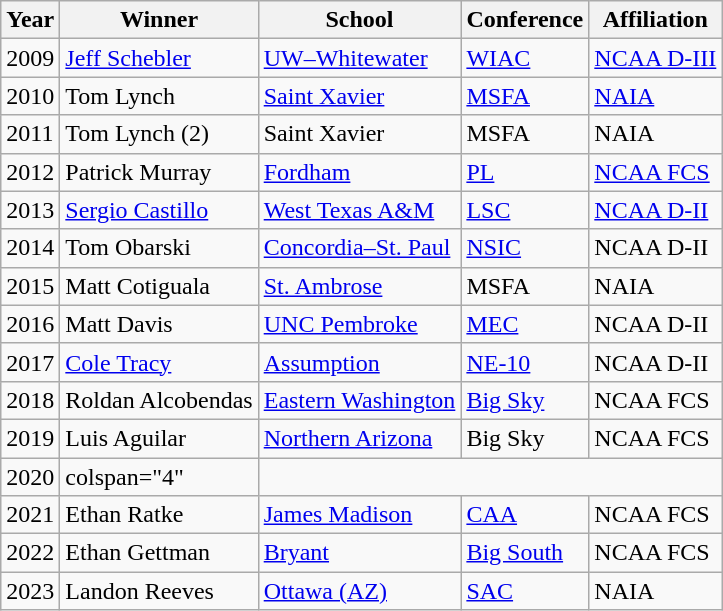<table class="wikitable">
<tr>
<th bgcolor="#e5e5e5">Year</th>
<th bgcolor="#e5e5e5">Winner</th>
<th bgcolor="#e5e5e5">School</th>
<th bgcolor="#e5e5e5">Conference</th>
<th bgcolor="#e5e5e5">Affiliation</th>
</tr>
<tr>
<td>2009</td>
<td><a href='#'>Jeff Schebler</a></td>
<td><a href='#'>UW–Whitewater</a></td>
<td><a href='#'>WIAC</a></td>
<td><a href='#'>NCAA D-III</a></td>
</tr>
<tr>
<td>2010</td>
<td>Tom Lynch</td>
<td><a href='#'>Saint Xavier</a></td>
<td><a href='#'>MSFA</a></td>
<td><a href='#'>NAIA</a></td>
</tr>
<tr>
<td>2011</td>
<td>Tom Lynch (2)</td>
<td>Saint Xavier</td>
<td>MSFA</td>
<td>NAIA</td>
</tr>
<tr>
<td>2012</td>
<td>Patrick Murray</td>
<td><a href='#'>Fordham</a></td>
<td><a href='#'>PL</a></td>
<td><a href='#'>NCAA FCS</a></td>
</tr>
<tr>
<td>2013</td>
<td><a href='#'>Sergio Castillo</a></td>
<td><a href='#'>West Texas A&M</a></td>
<td><a href='#'>LSC</a></td>
<td><a href='#'>NCAA D-II</a></td>
</tr>
<tr>
<td>2014</td>
<td>Tom Obarski</td>
<td><a href='#'>Concordia–St. Paul</a></td>
<td><a href='#'>NSIC</a></td>
<td>NCAA D-II</td>
</tr>
<tr>
<td>2015</td>
<td>Matt Cotiguala</td>
<td><a href='#'>St. Ambrose</a></td>
<td>MSFA</td>
<td>NAIA</td>
</tr>
<tr>
<td>2016</td>
<td>Matt Davis</td>
<td><a href='#'>UNC Pembroke</a></td>
<td><a href='#'>MEC</a></td>
<td>NCAA D-II</td>
</tr>
<tr>
<td>2017</td>
<td><a href='#'>Cole Tracy</a></td>
<td><a href='#'>Assumption</a></td>
<td><a href='#'>NE-10</a></td>
<td>NCAA D-II</td>
</tr>
<tr>
<td>2018</td>
<td>Roldan Alcobendas</td>
<td><a href='#'>Eastern Washington</a></td>
<td><a href='#'>Big Sky</a></td>
<td>NCAA FCS</td>
</tr>
<tr>
<td>2019</td>
<td>Luis Aguilar</td>
<td><a href='#'>Northern Arizona</a></td>
<td>Big Sky</td>
<td>NCAA FCS</td>
</tr>
<tr>
<td>2020</td>
<td>colspan="4" </td>
</tr>
<tr>
<td>2021</td>
<td>Ethan Ratke</td>
<td><a href='#'>James Madison</a></td>
<td><a href='#'>CAA</a></td>
<td>NCAA FCS</td>
</tr>
<tr>
<td>2022</td>
<td>Ethan Gettman</td>
<td><a href='#'>Bryant</a></td>
<td><a href='#'>Big South</a></td>
<td>NCAA FCS</td>
</tr>
<tr>
<td>2023</td>
<td>Landon Reeves</td>
<td><a href='#'>Ottawa (AZ)</a></td>
<td><a href='#'>SAC</a></td>
<td>NAIA</td>
</tr>
</table>
